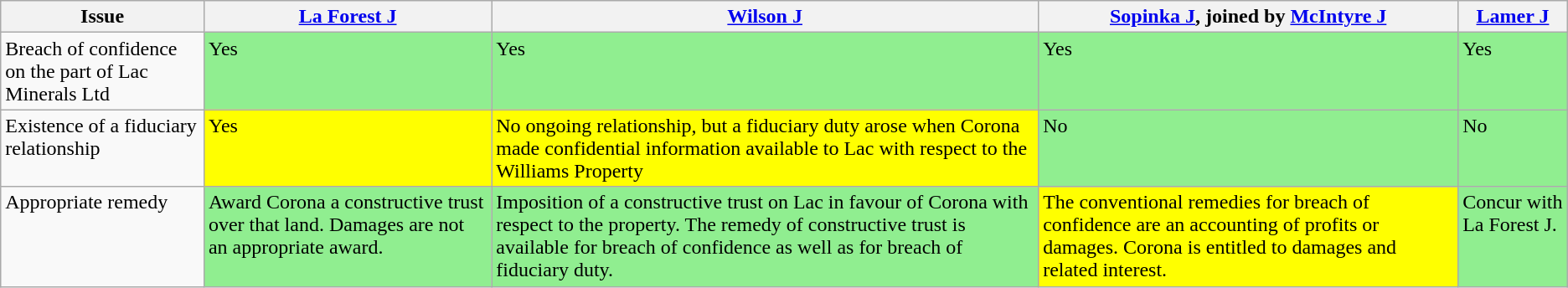<table class="wikitable" border="1">
<tr>
<th>Issue</th>
<th><a href='#'>La Forest J</a></th>
<th><a href='#'>Wilson J</a></th>
<th><a href='#'>Sopinka J</a>, joined by <a href='#'>McIntyre J</a></th>
<th><a href='#'>Lamer J</a></th>
</tr>
<tr valign="top">
<td>Breach of confidence on the part of Lac Minerals Ltd</td>
<td style="background:lightgreen;">Yes</td>
<td style="background:lightgreen;">Yes</td>
<td style="background:lightgreen;">Yes</td>
<td style="background:lightgreen;">Yes</td>
</tr>
<tr valign="top">
<td>Existence of a fiduciary relationship</td>
<td style="background:yellow;">Yes</td>
<td style="background:yellow;">No ongoing relationship, but a fiduciary duty arose when Corona made confidential information available to Lac with respect to the Williams Property</td>
<td style="background:lightgreen;">No</td>
<td style="background:lightgreen;">No</td>
</tr>
<tr valign="top">
<td>Appropriate remedy</td>
<td style="background:lightgreen;">Award Corona a constructive trust over that land. Damages are not an appropriate award.</td>
<td style="background:lightgreen;">Imposition of a constructive trust on Lac in favour of Corona with respect to the property. The remedy of constructive trust is available for breach of confidence as well as for breach of fiduciary duty.</td>
<td style="background:yellow;">The conventional remedies for breach of confidence are an accounting of profits or damages. Corona is entitled to damages and related interest.</td>
<td style="background:lightgreen;">Concur with La Forest J.</td>
</tr>
</table>
